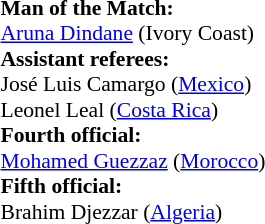<table width="65%">
<tr>
<td valign="top" width="60%" style="font-size: 90%"><br><strong>Man of the Match:</strong>
<br><a href='#'>Aruna Dindane</a> (Ivory Coast)<br><strong>Assistant referees:</strong>
<br>José Luis Camargo (<a href='#'>Mexico</a>)
<br>Leonel Leal (<a href='#'>Costa Rica</a>)
<br><strong>Fourth official:</strong>
<br><a href='#'>Mohamed Guezzaz</a> (<a href='#'>Morocco</a>)
<br><strong>Fifth official:</strong>
<br>Brahim Djezzar (<a href='#'>Algeria</a>)</td>
</tr>
</table>
